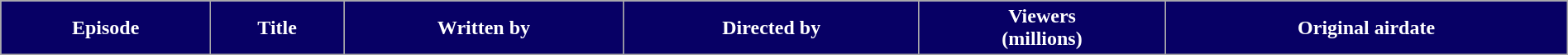<table class="wikitable plainrowheaders" style="width:100%;">
<tr style="color:#fff;">
<th style="background:#070065;">Episode</th>
<th style="background:#070065;">Title</th>
<th style="background:#070065;">Written by</th>
<th style="background:#070065;">Directed by</th>
<th style="background:#070065;">Viewers<br>(millions)</th>
<th style="background:#070065;">Original airdate<br>




</th>
</tr>
</table>
